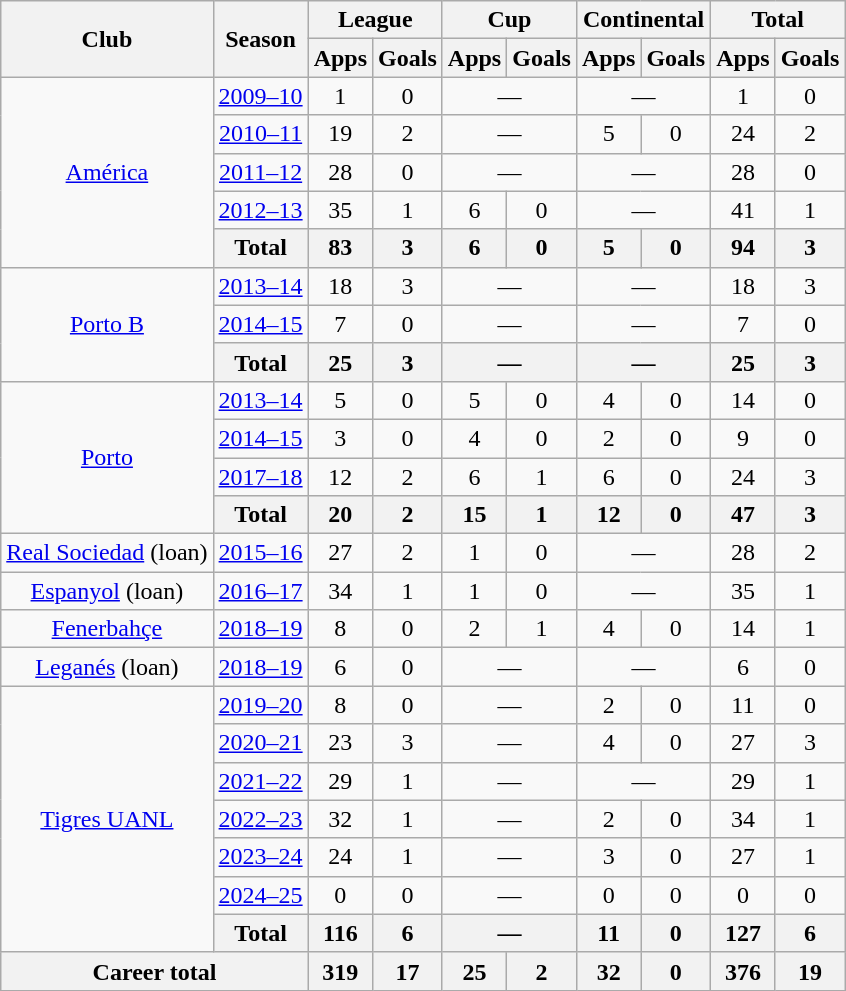<table class="wikitable" style="text-align:center;">
<tr>
<th rowspan="2">Club</th>
<th rowspan="2">Season</th>
<th colspan="2">League</th>
<th colspan="2">Cup</th>
<th colspan="2">Continental</th>
<th colspan="2">Total</th>
</tr>
<tr>
<th>Apps</th>
<th>Goals</th>
<th>Apps</th>
<th>Goals</th>
<th>Apps</th>
<th>Goals</th>
<th>Apps</th>
<th>Goals</th>
</tr>
<tr>
<td rowspan="5"><a href='#'>América</a></td>
<td><a href='#'>2009–10</a></td>
<td>1</td>
<td>0</td>
<td colspan="2">—</td>
<td colspan="2">—</td>
<td>1</td>
<td>0</td>
</tr>
<tr>
<td><a href='#'>2010–11</a></td>
<td>19</td>
<td>2</td>
<td colspan="2">—</td>
<td>5</td>
<td>0</td>
<td>24</td>
<td>2</td>
</tr>
<tr>
<td><a href='#'>2011–12</a></td>
<td>28</td>
<td>0</td>
<td colspan="2">—</td>
<td colspan="2">—</td>
<td>28</td>
<td>0</td>
</tr>
<tr>
<td><a href='#'>2012–13</a></td>
<td>35</td>
<td>1</td>
<td>6</td>
<td>0</td>
<td colspan="2">—</td>
<td>41</td>
<td>1</td>
</tr>
<tr>
<th>Total</th>
<th>83</th>
<th>3</th>
<th>6</th>
<th>0</th>
<th>5</th>
<th>0</th>
<th>94</th>
<th>3</th>
</tr>
<tr>
<td rowspan="3"><a href='#'>Porto B</a></td>
<td><a href='#'>2013–14</a></td>
<td>18</td>
<td>3</td>
<td colspan="2">—</td>
<td colspan="2">—</td>
<td>18</td>
<td>3</td>
</tr>
<tr>
<td><a href='#'>2014–15</a></td>
<td>7</td>
<td>0</td>
<td colspan="2">—</td>
<td colspan="2">—</td>
<td>7</td>
<td>0</td>
</tr>
<tr>
<th>Total</th>
<th>25</th>
<th>3</th>
<th colspan="2">—</th>
<th colspan="2">—</th>
<th>25</th>
<th>3</th>
</tr>
<tr>
<td rowspan="4"><a href='#'>Porto</a></td>
<td><a href='#'>2013–14</a></td>
<td>5</td>
<td>0</td>
<td>5</td>
<td>0</td>
<td>4</td>
<td>0</td>
<td>14</td>
<td>0</td>
</tr>
<tr>
<td><a href='#'>2014–15</a></td>
<td>3</td>
<td>0</td>
<td>4</td>
<td>0</td>
<td>2</td>
<td>0</td>
<td>9</td>
<td>0</td>
</tr>
<tr>
<td><a href='#'>2017–18</a></td>
<td>12</td>
<td>2</td>
<td>6</td>
<td>1</td>
<td>6</td>
<td>0</td>
<td>24</td>
<td>3</td>
</tr>
<tr>
<th>Total</th>
<th>20</th>
<th>2</th>
<th>15</th>
<th>1</th>
<th>12</th>
<th>0</th>
<th>47</th>
<th>3</th>
</tr>
<tr>
<td><a href='#'>Real Sociedad</a> (loan)</td>
<td><a href='#'>2015–16</a></td>
<td>27</td>
<td>2</td>
<td>1</td>
<td>0</td>
<td colspan="2">—</td>
<td>28</td>
<td>2</td>
</tr>
<tr>
<td><a href='#'>Espanyol</a> (loan)</td>
<td><a href='#'>2016–17</a></td>
<td>34</td>
<td>1</td>
<td>1</td>
<td>0</td>
<td colspan="2">—</td>
<td>35</td>
<td>1</td>
</tr>
<tr>
<td><a href='#'>Fenerbahçe</a></td>
<td><a href='#'>2018–19</a></td>
<td>8</td>
<td>0</td>
<td>2</td>
<td>1</td>
<td>4</td>
<td>0</td>
<td>14</td>
<td>1</td>
</tr>
<tr>
<td><a href='#'>Leganés</a> (loan)</td>
<td><a href='#'>2018–19</a></td>
<td>6</td>
<td>0</td>
<td colspan="2">—</td>
<td colspan="2">—</td>
<td>6</td>
<td>0</td>
</tr>
<tr>
<td rowspan="7"><a href='#'>Tigres UANL</a></td>
<td><a href='#'>2019–20</a></td>
<td>8</td>
<td>0</td>
<td colspan="2">—</td>
<td>2</td>
<td>0</td>
<td>11</td>
<td>0</td>
</tr>
<tr>
<td><a href='#'>2020–21</a></td>
<td>23</td>
<td>3</td>
<td colspan="2">—</td>
<td>4</td>
<td>0</td>
<td>27</td>
<td>3</td>
</tr>
<tr>
<td><a href='#'>2021–22</a></td>
<td>29</td>
<td>1</td>
<td colspan="2">—</td>
<td colspan="2">—</td>
<td>29</td>
<td>1</td>
</tr>
<tr>
<td><a href='#'>2022–23</a></td>
<td>32</td>
<td>1</td>
<td colspan="2">—</td>
<td>2</td>
<td>0</td>
<td>34</td>
<td>1</td>
</tr>
<tr>
<td><a href='#'>2023–24</a></td>
<td>24</td>
<td>1</td>
<td colspan="2">—</td>
<td>3</td>
<td>0</td>
<td>27</td>
<td>1</td>
</tr>
<tr>
<td><a href='#'>2024–25</a></td>
<td>0</td>
<td>0</td>
<td colspan="2">—</td>
<td>0</td>
<td>0</td>
<td>0</td>
<td>0</td>
</tr>
<tr>
<th>Total</th>
<th>116</th>
<th>6</th>
<th colspan="2">—</th>
<th>11</th>
<th>0</th>
<th>127</th>
<th>6</th>
</tr>
<tr>
<th colspan="2">Career total</th>
<th>319</th>
<th>17</th>
<th>25</th>
<th>2</th>
<th>32</th>
<th>0</th>
<th>376</th>
<th>19</th>
</tr>
</table>
